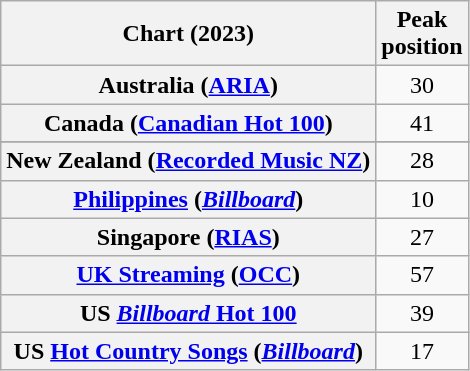<table class="wikitable sortable plainrowheaders" style="text-align:center">
<tr>
<th scope="col">Chart (2023)</th>
<th scope="col">Peak<br>position</th>
</tr>
<tr>
<th scope="row">Australia (<a href='#'>ARIA</a>)</th>
<td>30</td>
</tr>
<tr>
<th scope="row">Canada (<a href='#'>Canadian Hot 100</a>)</th>
<td>41</td>
</tr>
<tr>
</tr>
<tr>
<th scope="row">New Zealand (<a href='#'>Recorded Music NZ</a>)</th>
<td>28</td>
</tr>
<tr>
<th scope="row"><a href='#'>Philippines</a> (<em><a href='#'>Billboard</a></em>)</th>
<td>10</td>
</tr>
<tr>
<th scope="row">Singapore (<a href='#'>RIAS</a>)</th>
<td>27</td>
</tr>
<tr>
<th scope="row"><a href='#'>UK Streaming</a> (<a href='#'>OCC</a>)</th>
<td>57</td>
</tr>
<tr>
<th scope="row">US <a href='#'><em>Billboard</em> Hot 100</a></th>
<td>39</td>
</tr>
<tr>
<th scope="row">US <a href='#'>Hot Country Songs</a> (<em><a href='#'>Billboard</a></em>)</th>
<td>17</td>
</tr>
</table>
